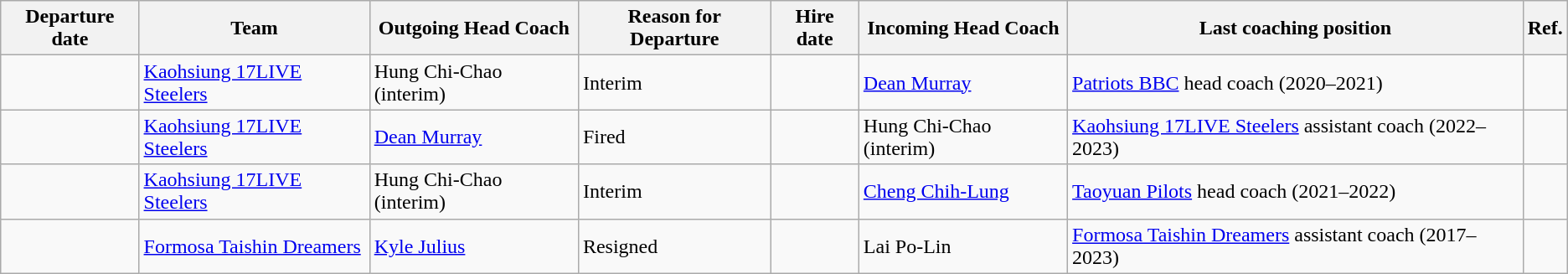<table class="wikitable sortable">
<tr>
<th>Departure date</th>
<th>Team</th>
<th>Outgoing Head Coach</th>
<th>Reason for Departure</th>
<th>Hire date</th>
<th>Incoming Head Coach</th>
<th class="unsortable">Last coaching position</th>
<th class="unsortable">Ref.</th>
</tr>
<tr>
<td></td>
<td><a href='#'>Kaohsiung 17LIVE Steelers</a></td>
<td>Hung Chi-Chao (interim)</td>
<td>Interim</td>
<td></td>
<td><a href='#'>Dean Murray</a></td>
<td><a href='#'>Patriots BBC</a> head coach (2020–2021)</td>
<td align="center"></td>
</tr>
<tr>
<td></td>
<td><a href='#'>Kaohsiung 17LIVE Steelers</a></td>
<td><a href='#'>Dean Murray</a></td>
<td>Fired</td>
<td></td>
<td>Hung Chi-Chao (interim)</td>
<td><a href='#'>Kaohsiung 17LIVE Steelers</a> assistant coach (2022–2023)</td>
<td align="center"></td>
</tr>
<tr>
<td></td>
<td><a href='#'>Kaohsiung 17LIVE Steelers</a></td>
<td>Hung Chi-Chao (interim)</td>
<td>Interim</td>
<td></td>
<td><a href='#'>Cheng Chih-Lung</a></td>
<td><a href='#'>Taoyuan Pilots</a> head coach (2021–2022)</td>
<td align="center"></td>
</tr>
<tr>
<td></td>
<td><a href='#'>Formosa Taishin Dreamers</a></td>
<td><a href='#'>Kyle Julius</a></td>
<td>Resigned</td>
<td></td>
<td>Lai Po-Lin</td>
<td><a href='#'>Formosa Taishin Dreamers</a> assistant coach (2017–2023)</td>
<td align="center"></td>
</tr>
</table>
